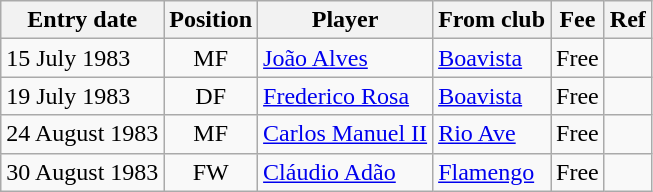<table class="wikitable">
<tr>
<th>Entry date</th>
<th>Position</th>
<th>Player</th>
<th>From club</th>
<th>Fee</th>
<th>Ref</th>
</tr>
<tr>
<td>15 July 1983</td>
<td style="text-align:center;">MF</td>
<td style="text-align:left;"><a href='#'>João Alves</a></td>
<td style="text-align:left;"><a href='#'>Boavista</a></td>
<td>Free</td>
<td></td>
</tr>
<tr>
<td>19 July 1983</td>
<td style="text-align:center;">DF</td>
<td style="text-align:left;"><a href='#'>Frederico Rosa</a></td>
<td style="text-align:left;"><a href='#'>Boavista</a></td>
<td>Free</td>
<td></td>
</tr>
<tr>
<td>24 August 1983</td>
<td style="text-align:center;">MF</td>
<td style="text-align:left;"><a href='#'>Carlos Manuel II</a></td>
<td style="text-align:left;"><a href='#'>Rio Ave</a></td>
<td>Free</td>
<td></td>
</tr>
<tr>
<td>30 August 1983</td>
<td style="text-align:center;">FW</td>
<td style="text-align:left;"><a href='#'>Cláudio Adão</a></td>
<td style="text-align:left;"><a href='#'>Flamengo</a></td>
<td>Free</td>
<td></td>
</tr>
</table>
